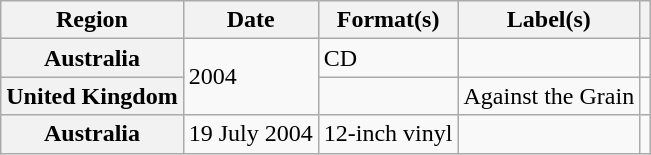<table class="wikitable plainrowheaders">
<tr>
<th scope="col">Region</th>
<th scope="col">Date</th>
<th scope="col">Format(s)</th>
<th scope="col">Label(s)</th>
<th scope="col"></th>
</tr>
<tr>
<th scope="row">Australia</th>
<td rowspan="2">2004</td>
<td>CD</td>
<td></td>
<td></td>
</tr>
<tr>
<th scope="row">United Kingdom</th>
<td></td>
<td>Against the Grain</td>
<td></td>
</tr>
<tr>
<th scope="row">Australia</th>
<td>19 July 2004</td>
<td>12-inch vinyl</td>
<td></td>
<td></td>
</tr>
</table>
